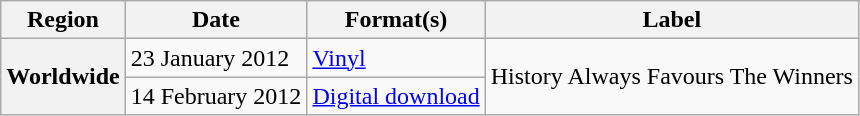<table class="wikitable plainrowheaders">
<tr>
<th scope="col">Region</th>
<th scope="col">Date</th>
<th scope="col">Format(s)</th>
<th scope="col">Label</th>
</tr>
<tr>
<th scope="row" rowspan=2>Worldwide</th>
<td>23 January 2012</td>
<td><a href='#'>Vinyl</a></td>
<td rowspan=2>History Always Favours The Winners</td>
</tr>
<tr>
<td>14 February 2012</td>
<td><a href='#'>Digital download</a></td>
</tr>
</table>
